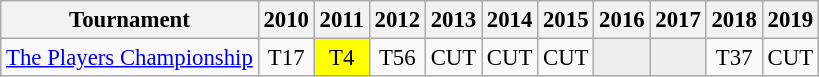<table class="wikitable" style="font-size:95%;text-align:center;">
<tr>
<th>Tournament</th>
<th>2010</th>
<th>2011</th>
<th>2012</th>
<th>2013</th>
<th>2014</th>
<th>2015</th>
<th>2016</th>
<th>2017</th>
<th>2018</th>
<th>2019</th>
</tr>
<tr>
<td align=left><a href='#'>The Players Championship</a></td>
<td>T17</td>
<td style="background:yellow;">T4</td>
<td>T56</td>
<td>CUT</td>
<td>CUT</td>
<td>CUT</td>
<td style="background:#eeeeee;"></td>
<td style="background:#eeeeee;"></td>
<td>T37</td>
<td>CUT</td>
</tr>
</table>
